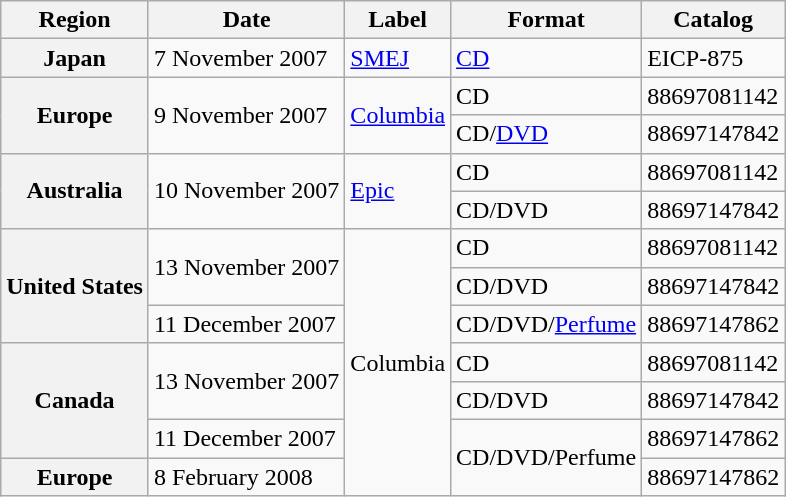<table class="wikitable plainrowheaders">
<tr>
<th>Region</th>
<th>Date</th>
<th>Label</th>
<th>Format</th>
<th>Catalog</th>
</tr>
<tr>
<th scope="row">Japan</th>
<td>7 November 2007</td>
<td><a href='#'>SMEJ</a></td>
<td><a href='#'>CD</a></td>
<td>EICP-875</td>
</tr>
<tr>
<th scope="row" rowspan="2">Europe</th>
<td rowspan="2">9 November 2007</td>
<td rowspan="2"><a href='#'>Columbia</a></td>
<td>CD</td>
<td>88697081142</td>
</tr>
<tr>
<td>CD/<a href='#'>DVD</a></td>
<td>88697147842</td>
</tr>
<tr>
<th scope="row" rowspan="2">Australia</th>
<td rowspan="2">10 November 2007</td>
<td rowspan="2"><a href='#'>Epic</a></td>
<td>CD</td>
<td>88697081142</td>
</tr>
<tr>
<td>CD/DVD</td>
<td>88697147842</td>
</tr>
<tr>
<th scope="row" rowspan="3">United States</th>
<td rowspan="2">13 November 2007</td>
<td rowspan="7">Columbia</td>
<td>CD</td>
<td>88697081142</td>
</tr>
<tr>
<td>CD/DVD</td>
<td>88697147842</td>
</tr>
<tr>
<td>11 December 2007</td>
<td>CD/DVD/<a href='#'>Perfume</a></td>
<td>88697147862</td>
</tr>
<tr>
<th scope="row" rowspan="3">Canada</th>
<td rowspan="2">13 November 2007</td>
<td>CD</td>
<td>88697081142</td>
</tr>
<tr>
<td>CD/DVD</td>
<td>88697147842</td>
</tr>
<tr>
<td>11 December 2007</td>
<td rowspan="2">CD/DVD/Perfume</td>
<td>88697147862</td>
</tr>
<tr>
<th scope="row">Europe</th>
<td>8 February 2008</td>
<td>88697147862</td>
</tr>
</table>
